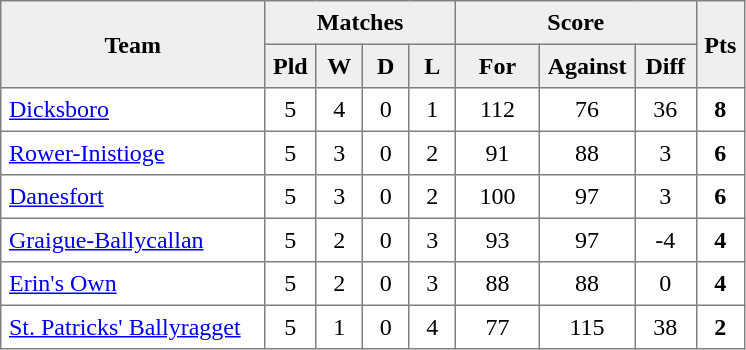<table style=border-collapse:collapse border=1 cellspacing=0 cellpadding=5>
<tr align=center bgcolor=#efefef>
<th rowspan=2 width=165>Team</th>
<th colspan=4>Matches</th>
<th colspan=3>Score</th>
<th rowspan=2width=20>Pts</th>
</tr>
<tr align=center bgcolor=#efefef>
<th width=20>Pld</th>
<th width=20>W</th>
<th width=20>D</th>
<th width=20>L</th>
<th width=45>For</th>
<th width=45>Against</th>
<th width=30>Diff</th>
</tr>
<tr align=center>
<td style="text-align:left;"><a href='#'>Dicksboro</a></td>
<td>5</td>
<td>4</td>
<td>0</td>
<td>1</td>
<td>112</td>
<td>76</td>
<td>36</td>
<td><strong>8</strong></td>
</tr>
<tr align=center>
<td style="text-align:left;"><a href='#'>Rower-Inistioge</a></td>
<td>5</td>
<td>3</td>
<td>0</td>
<td>2</td>
<td>91</td>
<td>88</td>
<td>3</td>
<td><strong>6</strong></td>
</tr>
<tr align=center>
<td style="text-align:left;"><a href='#'>Danesfort</a></td>
<td>5</td>
<td>3</td>
<td>0</td>
<td>2</td>
<td>100</td>
<td>97</td>
<td>3</td>
<td><strong>6</strong></td>
</tr>
<tr align=center>
<td style="text-align:left;"><a href='#'>Graigue-Ballycallan</a></td>
<td>5</td>
<td>2</td>
<td>0</td>
<td>3</td>
<td>93</td>
<td>97</td>
<td>-4</td>
<td><strong>4</strong></td>
</tr>
<tr align=center>
<td style="text-align:left;"><a href='#'>Erin's Own</a></td>
<td>5</td>
<td>2</td>
<td>0</td>
<td>3</td>
<td>88</td>
<td>88</td>
<td>0</td>
<td><strong>4</strong></td>
</tr>
<tr align=center>
<td style="text-align:left;"><a href='#'>St. Patricks' Ballyragget</a></td>
<td>5</td>
<td>1</td>
<td>0</td>
<td>4</td>
<td>77</td>
<td>115</td>
<td>38</td>
<td><strong>2</strong></td>
</tr>
</table>
